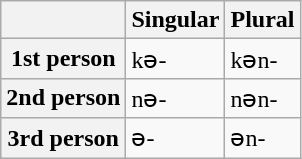<table class="wikitable">
<tr>
<th></th>
<th>Singular</th>
<th>Plural</th>
</tr>
<tr>
<th>1st person</th>
<td>kə-</td>
<td>kən-</td>
</tr>
<tr>
<th>2nd person</th>
<td>nə-</td>
<td>nən-</td>
</tr>
<tr>
<th>3rd person</th>
<td>ə-</td>
<td>ən-</td>
</tr>
</table>
